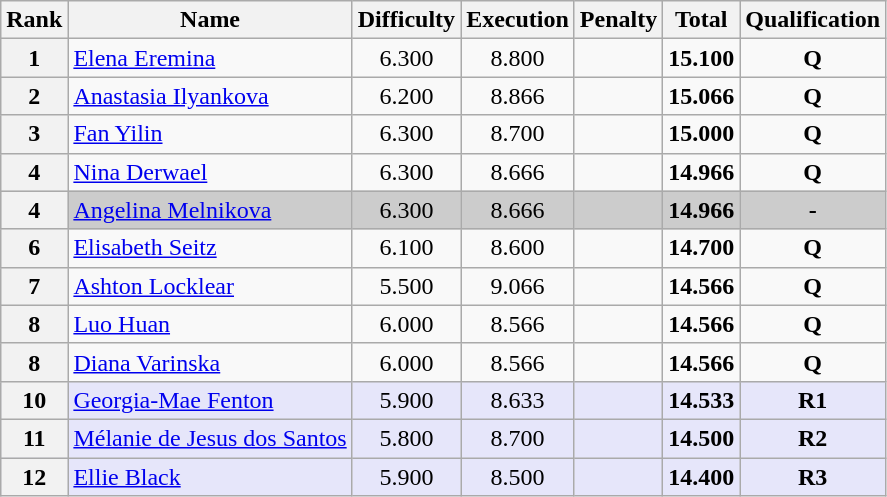<table class="wikitable sortable" style="text-align:center">
<tr>
<th>Rank</th>
<th>Name</th>
<th>Difficulty</th>
<th>Execution</th>
<th>Penalty</th>
<th>Total</th>
<th>Qualification</th>
</tr>
<tr>
<th><strong>1</strong></th>
<td align="left"> <a href='#'>Elena Eremina</a></td>
<td>6.300</td>
<td>8.800</td>
<td></td>
<td><strong>15.100</strong></td>
<td><strong>Q</strong></td>
</tr>
<tr>
<th><strong>2</strong></th>
<td align="left"> <a href='#'>Anastasia Ilyankova</a></td>
<td>6.200</td>
<td>8.866</td>
<td></td>
<td><strong>15.066</strong></td>
<td><strong>Q</strong></td>
</tr>
<tr>
<th><strong>3</strong></th>
<td align="left"> <a href='#'>Fan Yilin</a></td>
<td>6.300</td>
<td>8.700</td>
<td></td>
<td><strong>15.000</strong></td>
<td><strong>Q</strong></td>
</tr>
<tr>
<th><strong>4</strong></th>
<td align="left"> <a href='#'>Nina Derwael</a></td>
<td>6.300</td>
<td>8.666</td>
<td></td>
<td><strong>14.966</strong></td>
<td><strong>Q</strong></td>
</tr>
<tr bgcolor="cccccc">
<th>4</th>
<td align="left"> <a href='#'>Angelina Melnikova</a></td>
<td>6.300</td>
<td>8.666</td>
<td></td>
<td><strong>14.966</strong></td>
<td><strong>-</strong></td>
</tr>
<tr>
<th><strong>6</strong></th>
<td align="left"> <a href='#'>Elisabeth Seitz</a></td>
<td>6.100</td>
<td>8.600</td>
<td></td>
<td><strong>14.700</strong></td>
<td><strong>Q</strong></td>
</tr>
<tr>
<th><strong>7</strong></th>
<td align="left"> <a href='#'>Ashton Locklear</a></td>
<td>5.500</td>
<td>9.066</td>
<td></td>
<td><strong>14.566</strong></td>
<td><strong>Q</strong></td>
</tr>
<tr>
<th><strong>8</strong></th>
<td align="left"> <a href='#'>Luo Huan</a></td>
<td>6.000</td>
<td>8.566</td>
<td></td>
<td><strong>14.566</strong></td>
<td><strong>Q</strong></td>
</tr>
<tr>
<th><strong>8</strong></th>
<td align="left"> <a href='#'>Diana Varinska</a></td>
<td>6.000</td>
<td>8.566</td>
<td></td>
<td><strong>14.566</strong></td>
<td><strong>Q</strong></td>
</tr>
<tr bgcolor="e6e6fa">
<th><strong>10</strong></th>
<td align="left"> <a href='#'>Georgia-Mae Fenton</a></td>
<td>5.900</td>
<td>8.633</td>
<td></td>
<td><strong>14.533</strong></td>
<td><strong>R1</strong></td>
</tr>
<tr bgcolor="e6e6fa">
<th><strong>11</strong></th>
<td align="left"> <a href='#'>Mélanie de Jesus dos Santos</a></td>
<td>5.800</td>
<td>8.700</td>
<td></td>
<td><strong>14.500</strong></td>
<td><strong>R2</strong></td>
</tr>
<tr bgcolor="e6e6fa">
<th><strong>12</strong></th>
<td align="left"> <a href='#'>Ellie Black</a></td>
<td>5.900</td>
<td>8.500</td>
<td></td>
<td><strong>14.400</strong></td>
<td><strong>R3</strong></td>
</tr>
</table>
